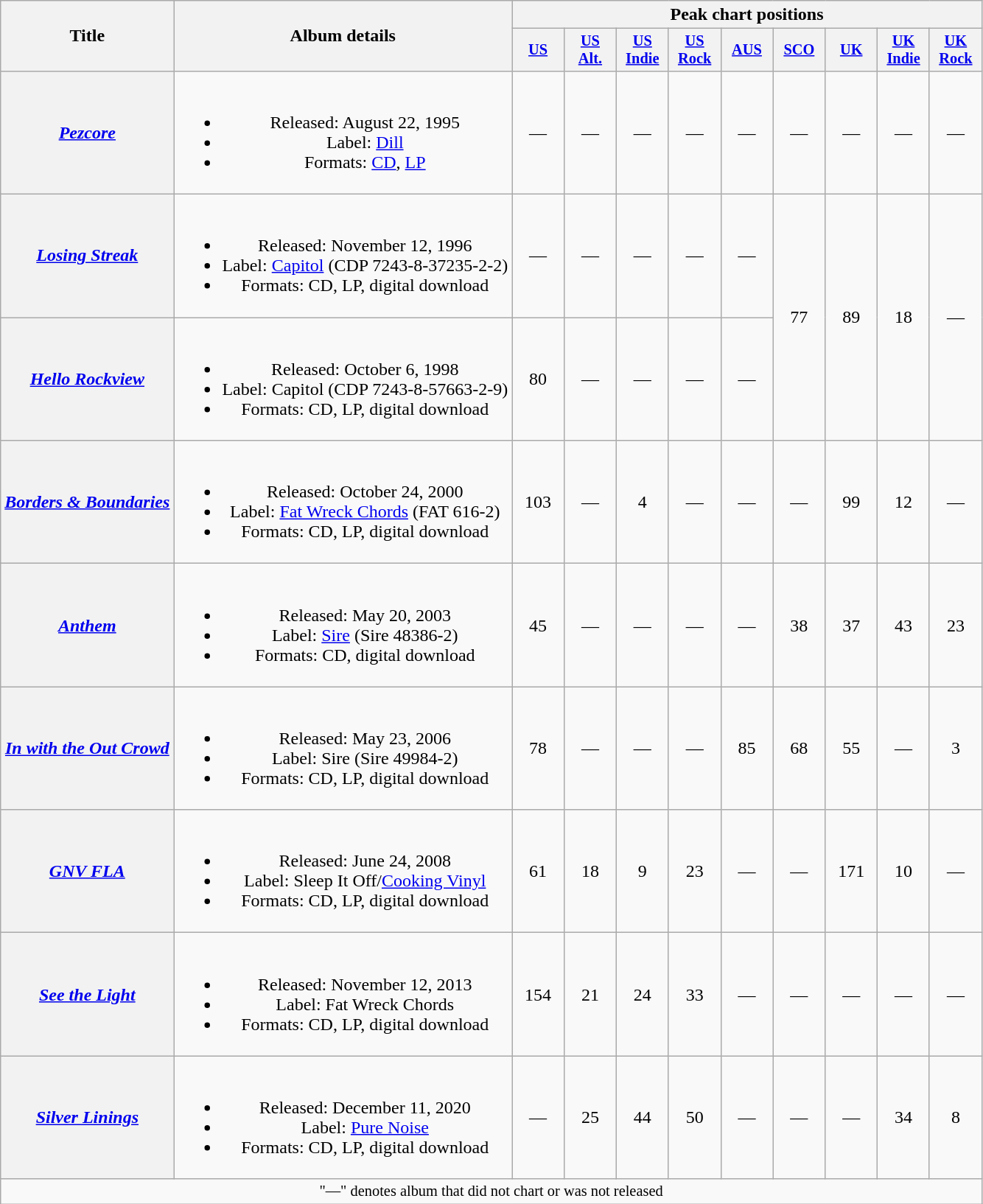<table class="wikitable plainrowheaders" style="text-align:center;">
<tr>
<th scope="col" rowspan="2">Title</th>
<th scope="col" rowspan="2">Album details</th>
<th scope="col" colspan="9">Peak chart positions</th>
</tr>
<tr>
<th scope="col" style="width:3em;font-size:85%;"><a href='#'>US</a><br></th>
<th scope="col" style="width:3em;font-size:85%;"><a href='#'>US<br>Alt.</a><br></th>
<th scope="col" style="width:3em;font-size:85%;"><a href='#'>US<br>Indie</a><br></th>
<th scope="col" style="width:3em;font-size:85%;"><a href='#'>US<br>Rock</a><br></th>
<th scope="col" style="width:3em;font-size:85%;"><a href='#'>AUS</a><br></th>
<th scope="col" style="width:3em;font-size:85%;"><a href='#'>SCO</a><br></th>
<th scope="col" style="width:3em;font-size:85%;"><a href='#'>UK</a><br></th>
<th scope="col" style="width:3em;font-size:85%;"><a href='#'>UK<br>Indie</a><br></th>
<th scope="col" style="width:3em;font-size:85%;"><a href='#'>UK<br>Rock</a><br></th>
</tr>
<tr>
<th scope="row"><em><a href='#'>Pezcore</a></em></th>
<td><br><ul><li>Released: August 22, 1995</li><li>Label: <a href='#'>Dill</a></li><li>Formats: <a href='#'>CD</a>, <a href='#'>LP</a></li></ul></td>
<td>—</td>
<td>—</td>
<td>—</td>
<td>—</td>
<td>—</td>
<td>—</td>
<td>—</td>
<td>—</td>
<td>—</td>
</tr>
<tr>
<th scope="row"><em><a href='#'>Losing Streak</a></em></th>
<td><br><ul><li>Released: November 12, 1996</li><li>Label: <a href='#'>Capitol</a> (CDP 7243-8-37235-2-2)</li><li>Formats: CD, LP, digital download</li></ul></td>
<td>—</td>
<td>—</td>
<td>—</td>
<td>—</td>
<td>—</td>
<td rowspan="2">77</td>
<td rowspan="2">89</td>
<td rowspan="2">18</td>
<td rowspan="2">—</td>
</tr>
<tr>
<th scope="row"><em><a href='#'>Hello Rockview</a></em></th>
<td><br><ul><li>Released: October 6, 1998</li><li>Label: Capitol (CDP 7243-8-57663-2-9)</li><li>Formats: CD, LP, digital download</li></ul></td>
<td>80</td>
<td>—</td>
<td>—</td>
<td>—</td>
<td>—</td>
</tr>
<tr>
<th scope="row"><em><a href='#'>Borders & Boundaries</a></em></th>
<td><br><ul><li>Released: October 24, 2000</li><li>Label: <a href='#'>Fat Wreck Chords</a> (FAT 616-2)</li><li>Formats: CD, LP, digital download</li></ul></td>
<td>103</td>
<td>—</td>
<td>4</td>
<td>—</td>
<td>—</td>
<td>—</td>
<td>99</td>
<td>12</td>
<td>—</td>
</tr>
<tr>
<th scope="row"><em><a href='#'>Anthem</a></em></th>
<td><br><ul><li>Released: May 20, 2003</li><li>Label: <a href='#'>Sire</a> (Sire 48386-2)</li><li>Formats: CD, digital download</li></ul></td>
<td>45</td>
<td>—</td>
<td>—</td>
<td>—</td>
<td>—</td>
<td>38</td>
<td>37</td>
<td>43</td>
<td>23</td>
</tr>
<tr>
<th scope="row"><em><a href='#'>In with the Out Crowd</a></em></th>
<td><br><ul><li>Released: May 23, 2006</li><li>Label: Sire (Sire 49984-2)</li><li>Formats: CD, LP, digital download</li></ul></td>
<td>78</td>
<td>—</td>
<td>—</td>
<td>—</td>
<td>85</td>
<td>68</td>
<td>55</td>
<td>—</td>
<td>3</td>
</tr>
<tr>
<th scope="row"><em><a href='#'>GNV FLA</a></em></th>
<td><br><ul><li>Released: June 24, 2008</li><li>Label: Sleep It Off/<a href='#'>Cooking Vinyl</a></li><li>Formats: CD, LP, digital download</li></ul></td>
<td>61</td>
<td>18</td>
<td>9</td>
<td>23</td>
<td>—</td>
<td>—</td>
<td>171</td>
<td>10</td>
<td>—</td>
</tr>
<tr>
<th scope="row"><em><a href='#'>See the Light</a></em></th>
<td><br><ul><li>Released: November 12, 2013</li><li>Label: Fat Wreck Chords</li><li>Formats: CD, LP, digital download</li></ul></td>
<td>154</td>
<td>21</td>
<td>24</td>
<td>33</td>
<td>—</td>
<td>—</td>
<td>—</td>
<td>—</td>
<td>—</td>
</tr>
<tr>
<th scope="row"><em><a href='#'>Silver Linings</a></em></th>
<td><br><ul><li>Released: December 11, 2020</li><li>Label: <a href='#'>Pure Noise</a></li><li>Formats: CD, LP, digital download</li></ul></td>
<td>—</td>
<td>25</td>
<td>44</td>
<td>50</td>
<td>—</td>
<td>—</td>
<td>—</td>
<td>34</td>
<td>8</td>
</tr>
<tr>
<td colspan="18" style="text-align:center; font-size:85%;">"—" denotes album that did not chart or was not released</td>
</tr>
</table>
